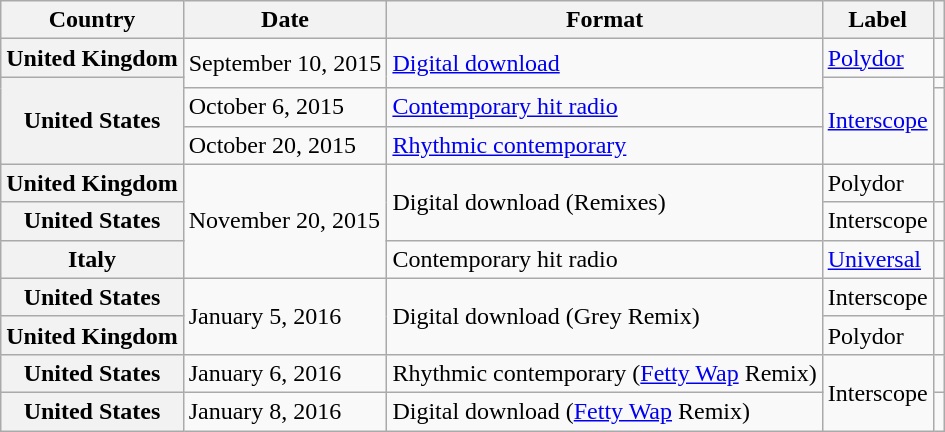<table class="wikitable sortable plainrowheaders">
<tr>
<th>Country</th>
<th>Date</th>
<th>Format</th>
<th>Label</th>
<th></th>
</tr>
<tr>
<th scope="row">United Kingdom</th>
<td rowspan="2">September 10, 2015</td>
<td rowspan="2"><a href='#'>Digital download</a></td>
<td><a href='#'>Polydor</a></td>
<td></td>
</tr>
<tr>
<th scope="row" rowspan="3">United States</th>
<td rowspan="3"><a href='#'>Interscope</a></td>
<td></td>
</tr>
<tr>
<td>October 6, 2015</td>
<td><a href='#'>Contemporary hit radio</a></td>
<td rowspan="2"></td>
</tr>
<tr>
<td>October 20, 2015</td>
<td><a href='#'>Rhythmic contemporary</a></td>
</tr>
<tr>
<th scope="row">United Kingdom</th>
<td rowspan="3">November 20, 2015</td>
<td rowspan="2">Digital download (Remixes)</td>
<td>Polydor</td>
<td></td>
</tr>
<tr>
<th scope="row">United States</th>
<td>Interscope</td>
<td></td>
</tr>
<tr>
<th scope="row">Italy</th>
<td>Contemporary hit radio</td>
<td><a href='#'>Universal</a></td>
<td></td>
</tr>
<tr>
<th scope="row">United States</th>
<td rowspan="2">January 5, 2016</td>
<td rowspan="2">Digital download (Grey Remix)</td>
<td>Interscope</td>
<td></td>
</tr>
<tr>
<th scope="row">United Kingdom</th>
<td>Polydor</td>
<td></td>
</tr>
<tr>
<th scope="row">United States</th>
<td>January 6, 2016</td>
<td>Rhythmic contemporary (<a href='#'>Fetty Wap</a> Remix)</td>
<td rowspan="2">Interscope</td>
<td></td>
</tr>
<tr>
<th scope="row">United States</th>
<td>January 8, 2016</td>
<td>Digital download (<a href='#'>Fetty Wap</a> Remix)</td>
<td></td>
</tr>
</table>
